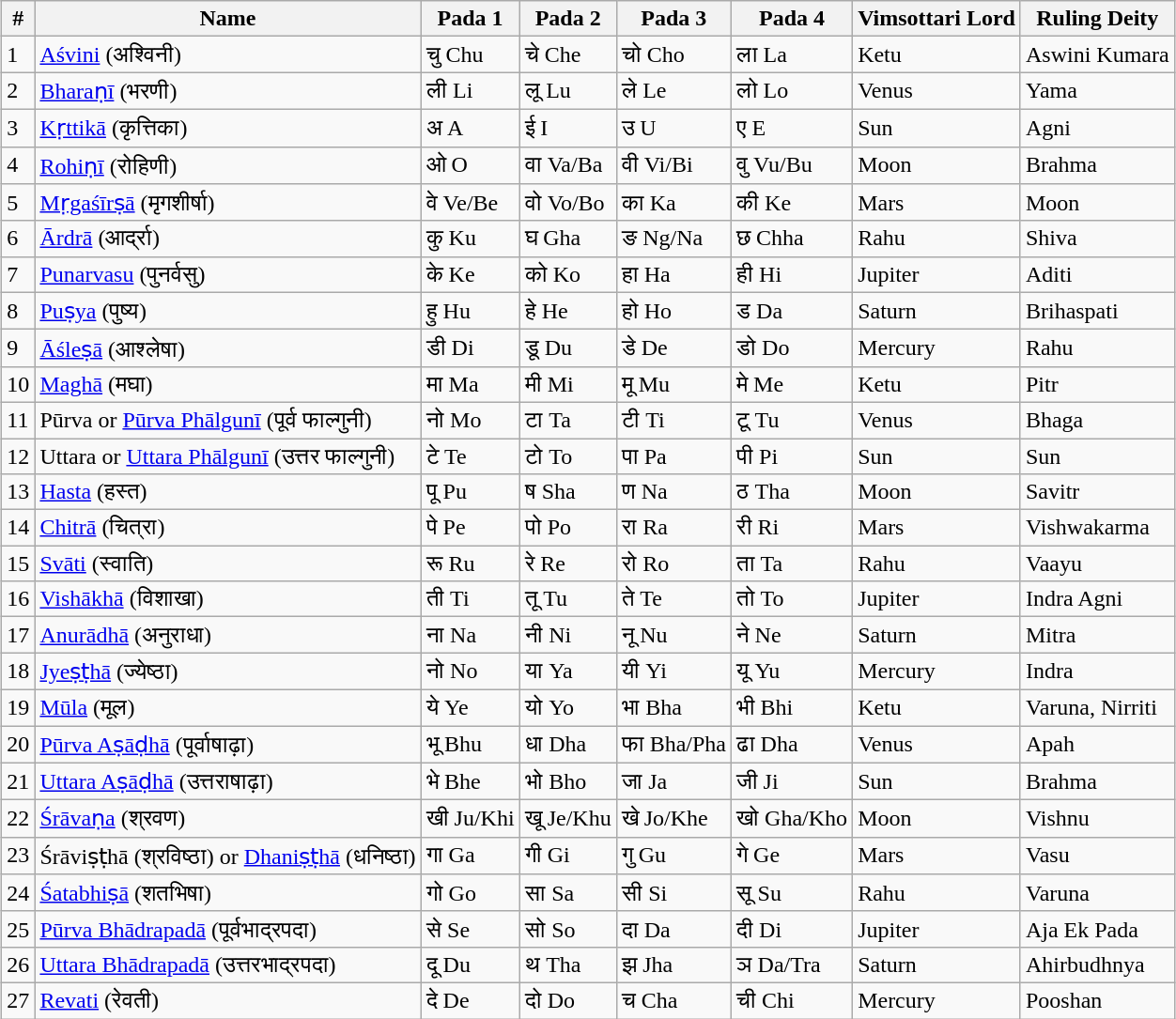<table class="wikitable" style="margin:auto;" cellspacing="2" cellpadding="0">
<tr>
<th>#</th>
<th>Name</th>
<th>Pada 1</th>
<th>Pada 2</th>
<th>Pada 3</th>
<th>Pada 4</th>
<th>Vimsottari Lord</th>
<th>Ruling Deity</th>
</tr>
<tr>
<td>1</td>
<td><a href='#'>Aśvini</a> (अश्विनी)</td>
<td>चु  Chu</td>
<td>चे  Che</td>
<td>चो  Cho</td>
<td>ला  La</td>
<td>Ketu</td>
<td>Aswini Kumara</td>
</tr>
<tr>
<td>2</td>
<td><a href='#'>Bharaṇī</a> (भरणी)</td>
<td>ली  Li</td>
<td>लू  Lu</td>
<td>ले  Le</td>
<td>लो  Lo</td>
<td>Venus</td>
<td>Yama</td>
</tr>
<tr>
<td>3</td>
<td><a href='#'>Kṛttikā</a> (कृत्तिका)</td>
<td>अ  A</td>
<td>ई  I</td>
<td>उ  U</td>
<td>ए  E</td>
<td>Sun</td>
<td>Agni</td>
</tr>
<tr>
<td>4</td>
<td><a href='#'>Rohiṇī</a> (रोहिणी)</td>
<td>ओ  O</td>
<td>वा  Va/Ba</td>
<td>वी  Vi/Bi</td>
<td>वु  Vu/Bu</td>
<td>Moon</td>
<td>Brahma</td>
</tr>
<tr>
<td>5</td>
<td><a href='#'>Mṛgaśīrṣā</a> (मृगशीर्षा)</td>
<td>वे  Ve/Be</td>
<td>वो  Vo/Bo</td>
<td>का  Ka</td>
<td>की  Ke</td>
<td>Mars</td>
<td>Moon</td>
</tr>
<tr>
<td>6</td>
<td><a href='#'>Ārdrā</a> (आर्द्रा)</td>
<td>कु  Ku</td>
<td>घ  Gha</td>
<td>ङ  Ng/Na</td>
<td>छ  Chha</td>
<td>Rahu</td>
<td>Shiva</td>
</tr>
<tr>
<td>7</td>
<td><a href='#'>Punarvasu</a> (पुनर्वसु)</td>
<td>के  Ke</td>
<td>को  Ko</td>
<td>हा  Ha</td>
<td>ही  Hi</td>
<td>Jupiter</td>
<td>Aditi</td>
</tr>
<tr>
<td>8</td>
<td><a href='#'>Puṣya</a> (पुष्य)</td>
<td>हु  Hu</td>
<td>हे  He</td>
<td>हो  Ho</td>
<td>ड  Da</td>
<td>Saturn</td>
<td>Brihaspati</td>
</tr>
<tr>
<td>9</td>
<td><a href='#'>Āśleṣā</a> (आश्लेषा)</td>
<td>डी  Di</td>
<td>डू  Du</td>
<td>डे  De</td>
<td>डो  Do</td>
<td>Mercury</td>
<td>Rahu</td>
</tr>
<tr>
<td>10</td>
<td><a href='#'>Maghā</a> (मघा)</td>
<td>मा  Ma</td>
<td>मी  Mi</td>
<td>मू  Mu</td>
<td>मे  Me</td>
<td>Ketu</td>
<td>Pitr</td>
</tr>
<tr>
<td>11</td>
<td>Pūrva or <a href='#'>Pūrva Phālgunī</a> (पूर्व फाल्गुनी)</td>
<td>नो  Mo</td>
<td>टा  Ta</td>
<td>टी  Ti</td>
<td>टू  Tu</td>
<td>Venus</td>
<td>Bhaga</td>
</tr>
<tr>
<td>12</td>
<td>Uttara or <a href='#'>Uttara Phālgunī</a> (उत्तर फाल्गुनी)</td>
<td>टे  Te</td>
<td>टो  To</td>
<td>पा  Pa</td>
<td>पी  Pi</td>
<td>Sun</td>
<td>Sun</td>
</tr>
<tr>
<td>13</td>
<td><a href='#'>Hasta</a> (हस्त)</td>
<td>पू  Pu</td>
<td>ष  Sha</td>
<td>ण  Na</td>
<td>ठ  Tha</td>
<td>Moon</td>
<td>Savitr</td>
</tr>
<tr>
<td>14</td>
<td><a href='#'>Chitrā</a> (चित्रा)</td>
<td>पे  Pe</td>
<td>पो  Po</td>
<td>रा  Ra</td>
<td>री  Ri</td>
<td>Mars</td>
<td>Vishwakarma</td>
</tr>
<tr>
<td>15</td>
<td><a href='#'>Svāti</a> (स्वाति)</td>
<td>रू  Ru</td>
<td>रे  Re</td>
<td>रो  Ro</td>
<td>ता  Ta</td>
<td>Rahu</td>
<td>Vaayu</td>
</tr>
<tr>
<td>16</td>
<td><a href='#'>Vishākhā</a> (विशाखा)</td>
<td>ती  Ti</td>
<td>तू  Tu</td>
<td>ते  Te</td>
<td>तो  To</td>
<td>Jupiter</td>
<td>Indra Agni</td>
</tr>
<tr>
<td>17</td>
<td><a href='#'>Anurādhā</a> (अनुराधा)</td>
<td>ना  Na</td>
<td>नी  Ni</td>
<td>नू  Nu</td>
<td>ने  Ne</td>
<td>Saturn</td>
<td>Mitra</td>
</tr>
<tr>
<td>18</td>
<td><a href='#'>Jyeṣṭhā</a> (ज्येष्ठा)</td>
<td>नो  No</td>
<td>या  Ya</td>
<td>यी  Yi</td>
<td>यू  Yu</td>
<td>Mercury</td>
<td>Indra</td>
</tr>
<tr>
<td>19</td>
<td><a href='#'>Mūla</a> (मूल)</td>
<td>ये  Ye</td>
<td>यो  Yo</td>
<td>भा  Bha</td>
<td>भी  Bhi</td>
<td>Ketu</td>
<td>Varuna, Nirriti</td>
</tr>
<tr>
<td>20</td>
<td><a href='#'>Pūrva Aṣāḍhā</a> (पूर्वाषाढ़ा)</td>
<td>भू  Bhu</td>
<td>धा  Dha</td>
<td>फा  Bha/Pha</td>
<td>ढा  Dha</td>
<td>Venus</td>
<td>Apah</td>
</tr>
<tr>
<td>21</td>
<td><a href='#'>Uttara Aṣāḍhā</a> (उत्तराषाढ़ा)</td>
<td>भे  Bhe</td>
<td>भो  Bho</td>
<td>जा  Ja</td>
<td>जी  Ji</td>
<td>Sun</td>
<td>Brahma</td>
</tr>
<tr>
<td>22</td>
<td><a href='#'>Śrāvaṇa</a> (श्रवण)</td>
<td>खी  Ju/Khi</td>
<td>खू  Je/Khu</td>
<td>खे   Jo/Khe</td>
<td>खो  Gha/Kho</td>
<td>Moon</td>
<td>Vishnu</td>
</tr>
<tr>
<td>23</td>
<td>Śrāviṣṭhā (श्रविष्ठा) or <a href='#'>Dhaniṣṭhā</a> (धनिष्ठा)</td>
<td>गा  Ga</td>
<td>गी  Gi</td>
<td>गु  Gu</td>
<td>गे  Ge</td>
<td>Mars</td>
<td>Vasu</td>
</tr>
<tr>
<td>24</td>
<td><a href='#'>Śatabhiṣā</a> (शतभिषा)</td>
<td>गो  Go</td>
<td>सा  Sa</td>
<td>सी  Si</td>
<td>सू  Su</td>
<td>Rahu</td>
<td>Varuna</td>
</tr>
<tr>
<td>25</td>
<td><a href='#'>Pūrva Bhādrapadā</a> (पूर्वभाद्रपदा)</td>
<td>से  Se</td>
<td>सो  So</td>
<td>दा Da</td>
<td>दी  Di</td>
<td>Jupiter</td>
<td>Aja Ek Pada</td>
</tr>
<tr>
<td>26</td>
<td><a href='#'>Uttara Bhādrapadā</a> (उत्तरभाद्रपदा)</td>
<td>दू  Du</td>
<td>थ  Tha</td>
<td>झ  Jha</td>
<td>ञ  Da/Tra</td>
<td>Saturn</td>
<td>Ahirbudhnya</td>
</tr>
<tr>
<td>27</td>
<td><a href='#'>Revati</a> (रेवती)</td>
<td>दे  De</td>
<td>दो  Do</td>
<td>च  Cha</td>
<td>ची  Chi</td>
<td>Mercury</td>
<td>Pooshan</td>
</tr>
</table>
